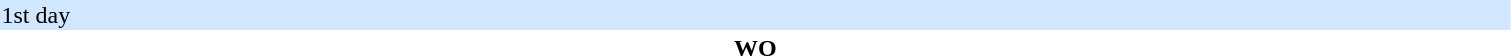<table width="80%">
<tr>
<th width="30%"></th>
<th width="12%"></th>
<th width="30%"></th>
</tr>
<tr bgcolor="#D0E7FF">
<td colspan="3">1st day</td>
</tr>
<tr>
<td align="right"><strong></strong></td>
<td align="center"><strong>WO</strong></td>
<td></td>
</tr>
<tr>
</tr>
</table>
